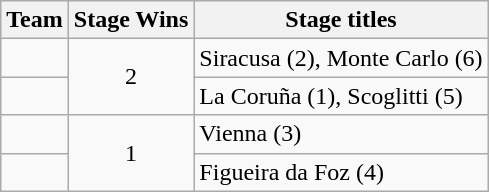<table class="wikitable">
<tr>
<th>Team</th>
<th>Stage Wins</th>
<th>Stage titles</th>
</tr>
<tr>
<td></td>
<td align=center rowspan="2">2</td>
<td>Siracusa (2), Monte Carlo (6)</td>
</tr>
<tr>
<td></td>
<td>La Coruña (1), Scoglitti (5)</td>
</tr>
<tr>
<td></td>
<td align=center rowspan="3">1</td>
<td>Vienna (3)</td>
</tr>
<tr>
<td></td>
<td>Figueira da Foz (4)</td>
</tr>
</table>
